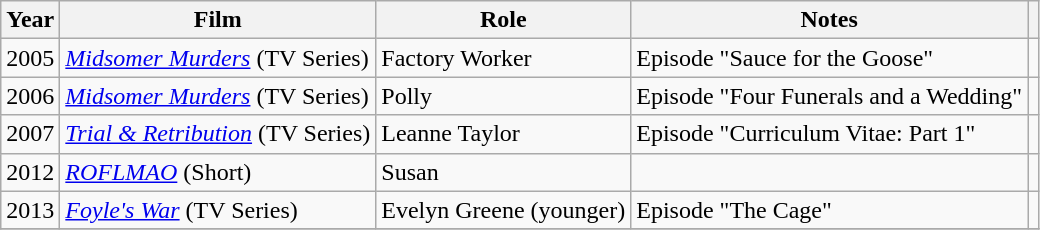<table class="wikitable">
<tr>
<th>Year</th>
<th>Film</th>
<th>Role</th>
<th>Notes</th>
<th></th>
</tr>
<tr>
<td>2005</td>
<td><em><a href='#'>Midsomer Murders</a></em> (TV Series)</td>
<td>Factory Worker</td>
<td>Episode "Sauce for the Goose"</td>
<td></td>
</tr>
<tr>
<td>2006</td>
<td><em><a href='#'>Midsomer Murders</a></em> (TV Series)</td>
<td>Polly</td>
<td>Episode "Four Funerals and a Wedding"</td>
<td></td>
</tr>
<tr>
<td>2007</td>
<td><em><a href='#'>Trial & Retribution</a></em> (TV Series)</td>
<td>Leanne Taylor</td>
<td>Episode "Curriculum Vitae: Part 1"</td>
<td></td>
</tr>
<tr>
<td>2012</td>
<td><em><a href='#'>ROFLMAO</a></em> (Short)</td>
<td>Susan</td>
<td></td>
<td></td>
</tr>
<tr>
<td>2013</td>
<td><em><a href='#'>Foyle's War</a></em> (TV Series)</td>
<td>Evelyn Greene (younger)</td>
<td>Episode "The Cage"</td>
<td></td>
</tr>
<tr>
</tr>
</table>
